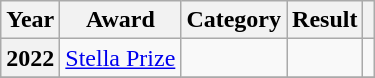<table class="wikitable sortable">
<tr>
<th>Year</th>
<th>Award</th>
<th>Category</th>
<th>Result</th>
<th></th>
</tr>
<tr>
<th rowspan="1">2022</th>
<td><a href='#'>Stella Prize</a></td>
<td></td>
<td></td>
<td></td>
</tr>
<tr>
</tr>
</table>
